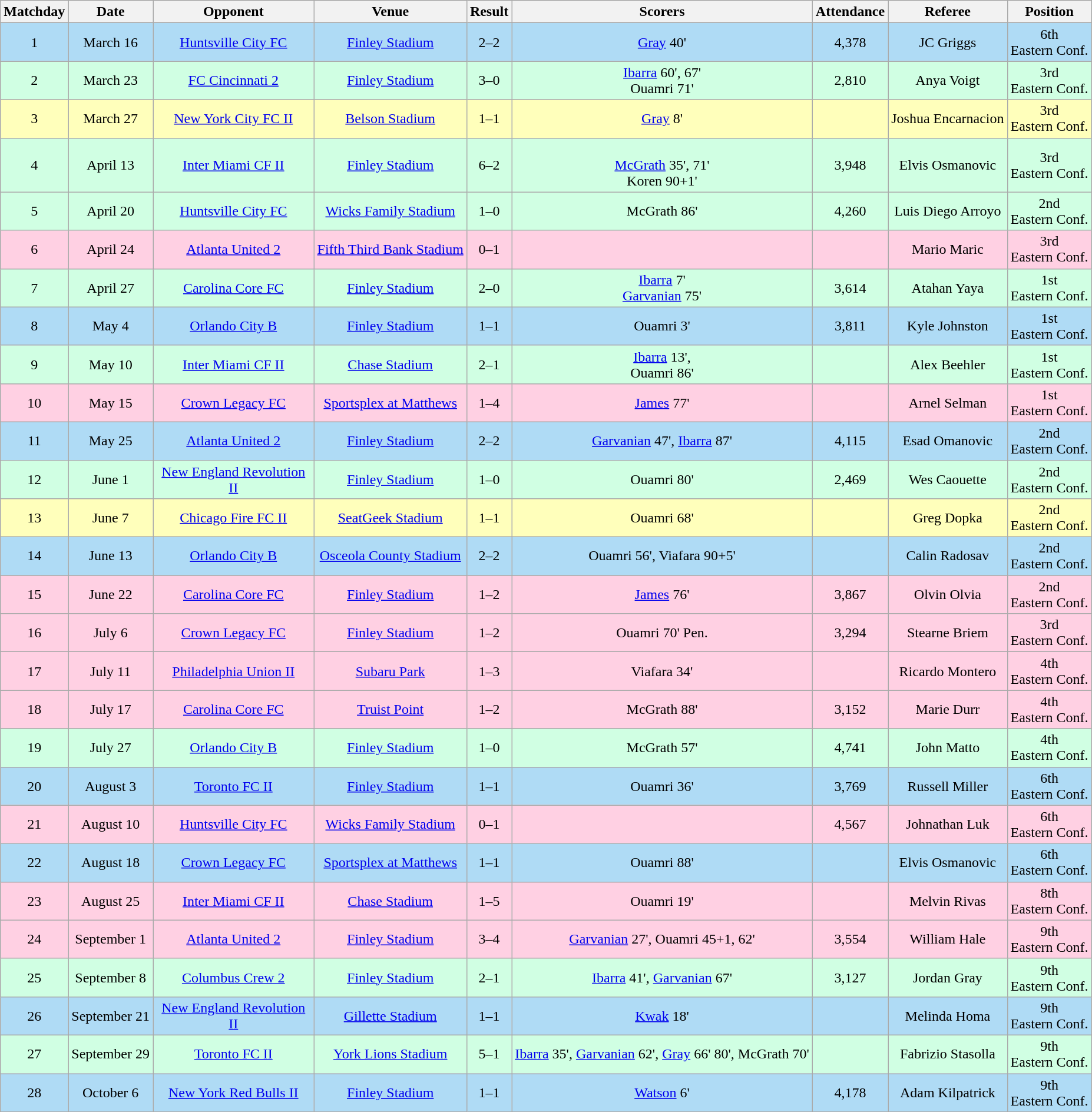<table class="wikitable">
<tr>
<th>Matchday</th>
<th>Date</th>
<th width=175>Opponent</th>
<th>Venue</th>
<th>Result</th>
<th>Scorers</th>
<th>Attendance</th>
<th>Referee</th>
<th>Position</th>
</tr>
<tr bgcolor = AFDBF5>
<td align="center">1</td>
<td align="center">March 16</td>
<td align="center"><a href='#'>Huntsville City FC</a></td>
<td align="center"><a href='#'>Finley Stadium</a></td>
<td align="center">2–2<br></td>
<td align="center"><a href='#'>Gray</a> 40'<br></td>
<td align="center">4,378</td>
<td align="center">JC Griggs</td>
<td align="center">6th<br>Eastern Conf.</td>
</tr>
<tr bgcolor = d0ffe3>
<td align="center">2</td>
<td align="center">March 23</td>
<td align="center"><a href='#'>FC Cincinnati 2</a></td>
<td align="center"><a href='#'>Finley Stadium</a></td>
<td align="center">3–0</td>
<td align="center"><a href='#'>Ibarra</a> 60', 67'<br>Ouamri 71'</td>
<td align="center">2,810</td>
<td align="center">Anya Voigt</td>
<td align="center">3rd<br>Eastern Conf.</td>
</tr>
<tr bgcolor = ffffbb>
<td align="center">3</td>
<td align="center">March 27</td>
<td align="center"><a href='#'>New York City FC II</a></td>
<td align="center"><a href='#'>Belson Stadium</a></td>
<td align="center">1–1<br></td>
<td align="center"><a href='#'>Gray</a> 8'</td>
<td align="center"></td>
<td align="center">Joshua Encarnacion</td>
<td align="center">3rd<br>Eastern Conf.</td>
</tr>
<tr bgcolor = d0ffe3>
<td align="center">4</td>
<td align="center">April 13</td>
<td align="center"><a href='#'>Inter Miami CF II</a></td>
<td align="center"><a href='#'>Finley Stadium</a></td>
<td align="center">6–2</td>
<td align="center"><br><a href='#'>McGrath</a> 35', 71'<br>Koren 90+1'</td>
<td align="center">3,948</td>
<td align="center">Elvis Osmanovic</td>
<td align="center">3rd<br>Eastern Conf.</td>
</tr>
<tr bgcolor = d0ffe3>
<td align="center">5</td>
<td align="center">April 20</td>
<td align="center"><a href='#'>Huntsville City FC</a></td>
<td align="center"><a href='#'>Wicks Family Stadium</a></td>
<td align="center">1–0</td>
<td align="center">McGrath 86'</td>
<td align="center">4,260</td>
<td align="center">Luis Diego Arroyo</td>
<td align="center">2nd<br>Eastern Conf.</td>
</tr>
<tr bgcolor = ffd0e3>
<td align="center">6</td>
<td align="center">April 24</td>
<td align="center"><a href='#'>Atlanta United 2</a></td>
<td align="center"><a href='#'>Fifth Third Bank Stadium</a></td>
<td align="center">0–1</td>
<td align="center"></td>
<td align="center"></td>
<td align="center">Mario Maric</td>
<td align="center">3rd<br>Eastern Conf.</td>
</tr>
<tr bgcolor = d0ffe3>
<td align="center">7</td>
<td align="center">April 27</td>
<td align="center"><a href='#'>Carolina Core FC</a></td>
<td align="center"><a href='#'>Finley Stadium</a></td>
<td align="center">2–0</td>
<td align="center"><a href='#'>Ibarra</a> 7'<br><a href='#'>Garvanian</a> 75'</td>
<td align="center">3,614</td>
<td align="center">Atahan Yaya</td>
<td align="center">1st<br>Eastern Conf.</td>
</tr>
<tr bgcolor = AFDBF5>
<td align="center">8</td>
<td align="center">May 4</td>
<td align="center"><a href='#'>Orlando City B</a></td>
<td align="center"><a href='#'>Finley Stadium</a></td>
<td align="center">1–1<br></td>
<td align="center">Ouamri 3'</td>
<td align="center">3,811</td>
<td align="center">Kyle Johnston</td>
<td align="center">1st<br>Eastern Conf.</td>
</tr>
<tr bgcolor = d0ffe3>
<td align="center">9</td>
<td align="center">May 10</td>
<td align="center"><a href='#'>Inter Miami CF II</a></td>
<td align="center"><a href='#'>Chase Stadium</a></td>
<td align="center">2–1</td>
<td align="center"><a href='#'>Ibarra</a> 13',<br>Ouamri 86'</td>
<td align="center"></td>
<td align="center">Alex Beehler</td>
<td align="center">1st<br>Eastern Conf.</td>
</tr>
<tr bgcolor = ffd0e3>
<td align="center">10</td>
<td align="center">May 15</td>
<td align="center"><a href='#'>Crown Legacy FC</a></td>
<td align="center"><a href='#'>Sportsplex at Matthews</a></td>
<td align="center">1–4</td>
<td align="center"><a href='#'>James</a> 77'</td>
<td align="center"></td>
<td align="center">Arnel Selman</td>
<td align="center">1st<br>Eastern Conf.</td>
</tr>
<tr bgcolor = AFDBF5>
<td align="center">11</td>
<td align="center">May 25</td>
<td align="center"><a href='#'>Atlanta United 2</a></td>
<td align="center"><a href='#'>Finley Stadium</a></td>
<td align="center">2–2<br></td>
<td align="center"><a href='#'>Garvanian</a> 47', <a href='#'>Ibarra</a> 87'</td>
<td align="center">4,115</td>
<td align="center">Esad Omanovic</td>
<td align="center">2nd<br>Eastern Conf.</td>
</tr>
<tr bgcolor = d0ffe3>
<td align="center">12</td>
<td align="center">June 1</td>
<td align="center"><a href='#'>New England Revolution II</a></td>
<td align="center"><a href='#'>Finley Stadium</a></td>
<td align="center">1–0</td>
<td align="center">Ouamri 80'</td>
<td align="center">2,469</td>
<td align="center">Wes Caouette</td>
<td align="center">2nd<br>Eastern Conf.</td>
</tr>
<tr bgcolor = ffffbb>
<td align="center">13</td>
<td align="center">June 7</td>
<td align="center"><a href='#'>Chicago Fire FC II</a></td>
<td align="center"><a href='#'>SeatGeek Stadium</a></td>
<td align="center">1–1 <br></td>
<td align="center">Ouamri 68'</td>
<td align="center"></td>
<td align="center">Greg Dopka</td>
<td align="center">2nd<br>Eastern Conf.</td>
</tr>
<tr bgcolor = AFDBF5>
<td align="center">14</td>
<td align="center">June 13</td>
<td align="center"><a href='#'>Orlando City B</a></td>
<td align="center"><a href='#'>Osceola County Stadium</a></td>
<td align="center">2–2 <br></td>
<td align="center">Ouamri 56', Viafara 90+5'</td>
<td align="center"></td>
<td align="center">Calin Radosav</td>
<td align="center">2nd<br>Eastern Conf.</td>
</tr>
<tr bgcolor = ffd0e3>
<td align="center">15</td>
<td align="center">June 22</td>
<td align="center"><a href='#'>Carolina Core FC</a></td>
<td align="center"><a href='#'>Finley Stadium</a></td>
<td align="center">1–2</td>
<td align="center"><a href='#'>James</a> 76'</td>
<td align="center">3,867</td>
<td align="center">Olvin Olvia</td>
<td align="center">2nd<br>Eastern Conf.</td>
</tr>
<tr bgcolor = ffd0e3>
<td align="center">16</td>
<td align="center">July 6</td>
<td align="center"><a href='#'>Crown Legacy FC</a></td>
<td align="center"><a href='#'>Finley Stadium</a></td>
<td align="center">1–2</td>
<td align="center">Ouamri 70' Pen.</td>
<td align="center">3,294</td>
<td align="center">Stearne Briem</td>
<td align="center">3rd<br>Eastern Conf.</td>
</tr>
<tr bgcolor = ffd0e3>
<td align="center">17</td>
<td align="center">July 11</td>
<td align="center"><a href='#'>Philadelphia Union II</a></td>
<td align="center"><a href='#'>Subaru Park</a></td>
<td align="center">1–3</td>
<td align="center">Viafara 34'</td>
<td align="center"></td>
<td align="center">Ricardo Montero</td>
<td align="center">4th<br>Eastern Conf.</td>
</tr>
<tr bgcolor = ffd0e3>
<td align="center">18</td>
<td align="center">July 17</td>
<td align="center"><a href='#'>Carolina Core FC</a></td>
<td align="center"><a href='#'>Truist Point</a></td>
<td align="center">1–2</td>
<td align="center">McGrath 88'</td>
<td align="center">3,152</td>
<td align="center">Marie Durr</td>
<td align="center">4th<br>Eastern Conf.</td>
</tr>
<tr bgcolor = d0ffe3>
<td align="center">19</td>
<td align="center">July 27</td>
<td align="center"><a href='#'>Orlando City B</a></td>
<td align="center"><a href='#'>Finley Stadium</a></td>
<td align="center">1–0</td>
<td align="center">McGrath 57'</td>
<td align="center">4,741</td>
<td align="center">John Matto</td>
<td align="center">4th<br>Eastern Conf.</td>
</tr>
<tr bgcolor = AFDBF5>
<td align="center">20</td>
<td align="center">August 3</td>
<td align="center"><a href='#'>Toronto FC II</a></td>
<td align="center"><a href='#'>Finley Stadium</a></td>
<td align="center">1–1 </td>
<td align="center">Ouamri 36'</td>
<td align="center">3,769</td>
<td align="center">Russell Miller</td>
<td align="center">6th<br>Eastern Conf.</td>
</tr>
<tr bgcolor = ffd0e3>
<td align="center">21</td>
<td align="center">August 10</td>
<td align="center"><a href='#'>Huntsville City FC</a></td>
<td align="center"><a href='#'>Wicks Family Stadium</a></td>
<td align="center">0–1</td>
<td align="center"></td>
<td align="center">4,567</td>
<td align="center">Johnathan Luk</td>
<td align="center">6th<br>Eastern Conf.</td>
</tr>
<tr bgcolor = AFDBF5>
<td align="center">22</td>
<td align="center">August 18</td>
<td align="center"><a href='#'>Crown Legacy FC</a></td>
<td align="center"><a href='#'>Sportsplex at Matthews</a></td>
<td align="center">1–1 </td>
<td align="center">Ouamri 88'</td>
<td align="center"></td>
<td align="center">Elvis Osmanovic</td>
<td align="center">6th<br>Eastern Conf.</td>
</tr>
<tr bgcolor = ffd0e3>
<td align="center">23</td>
<td align="center">August 25</td>
<td align="center"><a href='#'>Inter Miami CF II</a></td>
<td align="center"><a href='#'>Chase Stadium</a></td>
<td align="center">1–5</td>
<td align="center">Ouamri 19'</td>
<td align="center"></td>
<td align="center">Melvin Rivas</td>
<td align="center">8th<br>Eastern Conf.</td>
</tr>
<tr bgcolor = ffd0e3>
<td align="center">24</td>
<td align="center">September 1</td>
<td align="center"><a href='#'>Atlanta United 2</a></td>
<td align="center"><a href='#'>Finley Stadium</a></td>
<td align="center">3–4</td>
<td align="center"><a href='#'>Garvanian</a> 27', Ouamri 45+1, 62'</td>
<td align="center">3,554</td>
<td align="center">William Hale</td>
<td align="center">9th<br>Eastern Conf.</td>
</tr>
<tr bgcolor = d0ffe3>
<td align="center">25</td>
<td align="center">September 8</td>
<td align="center"><a href='#'>Columbus Crew 2</a></td>
<td align="center"><a href='#'>Finley Stadium</a></td>
<td align="center">2–1</td>
<td align="center"><a href='#'>Ibarra</a> 41', <a href='#'>Garvanian</a> 67'</td>
<td align="center">3,127</td>
<td align="center">Jordan Gray</td>
<td align="center">9th<br>Eastern Conf.</td>
</tr>
<tr bgcolor = AFDBF5>
<td align="center">26</td>
<td align="center">September 21</td>
<td align="center"><a href='#'>New England Revolution II</a></td>
<td align="center"><a href='#'>Gillette Stadium</a></td>
<td align="center">1–1 </td>
<td align="center"><a href='#'>Kwak</a> 18'</td>
<td align="center"></td>
<td align="center">Melinda Homa</td>
<td align="center">9th<br>Eastern Conf.</td>
</tr>
<tr bgcolor = d0ffe3>
<td align="center">27</td>
<td align="center">September 29</td>
<td align="center"><a href='#'>Toronto FC II</a></td>
<td align="center"><a href='#'>York Lions Stadium</a></td>
<td align="center">5–1</td>
<td align="center"><a href='#'>Ibarra</a> 35', <a href='#'>Garvanian</a> 62', <a href='#'>Gray</a> 66' 80', McGrath 70'</td>
<td align="center"></td>
<td align="center">Fabrizio Stasolla</td>
<td align="center">9th<br>Eastern Conf.</td>
</tr>
<tr bgcolor = AFDBF5>
<td align="center">28</td>
<td align="center">October 6</td>
<td align="center"><a href='#'>New York Red Bulls II</a></td>
<td align="center"><a href='#'>Finley Stadium</a></td>
<td align="center">1–1 </td>
<td align="center"><a href='#'>Watson</a> 6'</td>
<td align="center">4,178</td>
<td align="center">Adam Kilpatrick</td>
<td align="center">9th<br>Eastern Conf.</td>
</tr>
</table>
